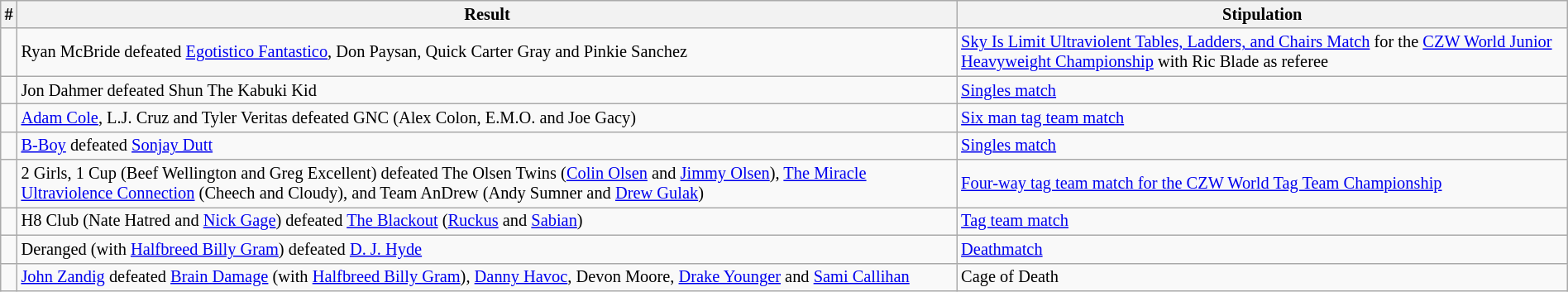<table class="wikitable sortable" style="font-size:85%; text-align:left; width:100%;">
<tr>
<th><strong>#</strong></th>
<th><strong>Result</strong></th>
<th><strong>Stipulation</strong></th>
</tr>
<tr>
<td></td>
<td>Ryan McBride defeated <a href='#'>Egotistico Fantastico</a>, Don Paysan, Quick Carter Gray and Pinkie Sanchez</td>
<td><a href='#'>Sky Is Limit Ultraviolent Tables, Ladders, and Chairs Match</a> for the <a href='#'>CZW World Junior Heavyweight Championship</a> with Ric Blade as referee</td>
</tr>
<tr>
<td></td>
<td>Jon Dahmer defeated Shun The Kabuki Kid</td>
<td><a href='#'>Singles match</a></td>
</tr>
<tr>
<td></td>
<td><a href='#'>Adam Cole</a>, L.J. Cruz and Tyler Veritas defeated GNC (Alex Colon, E.M.O. and Joe Gacy)</td>
<td><a href='#'>Six man tag team match</a></td>
</tr>
<tr>
<td></td>
<td><a href='#'>B-Boy</a> defeated <a href='#'>Sonjay Dutt</a></td>
<td><a href='#'>Singles match</a></td>
</tr>
<tr>
<td></td>
<td>2 Girls, 1 Cup (Beef Wellington and Greg Excellent) defeated The Olsen Twins (<a href='#'>Colin Olsen</a> and <a href='#'>Jimmy Olsen</a>), <a href='#'>The Miracle Ultraviolence Connection</a> (Cheech and Cloudy), and Team AnDrew (Andy Sumner and <a href='#'>Drew Gulak</a>)</td>
<td><a href='#'>Four-way tag team match for the CZW World Tag Team Championship</a></td>
</tr>
<tr>
<td></td>
<td>H8 Club (Nate Hatred and <a href='#'>Nick Gage</a>) defeated <a href='#'>The Blackout</a> (<a href='#'>Ruckus</a> and <a href='#'>Sabian</a>)</td>
<td><a href='#'>Tag team match</a></td>
</tr>
<tr>
<td></td>
<td>Deranged (with <a href='#'>Halfbreed Billy Gram</a>) defeated <a href='#'>D. J. Hyde</a></td>
<td><a href='#'>Deathmatch</a></td>
</tr>
<tr>
<td></td>
<td><a href='#'>John Zandig</a> defeated <a href='#'>Brain Damage</a> (with <a href='#'>Halfbreed Billy Gram</a>), <a href='#'>Danny Havoc</a>, Devon Moore, <a href='#'>Drake Younger</a> and <a href='#'>Sami Callihan</a></td>
<td>Cage of Death</td>
</tr>
</table>
